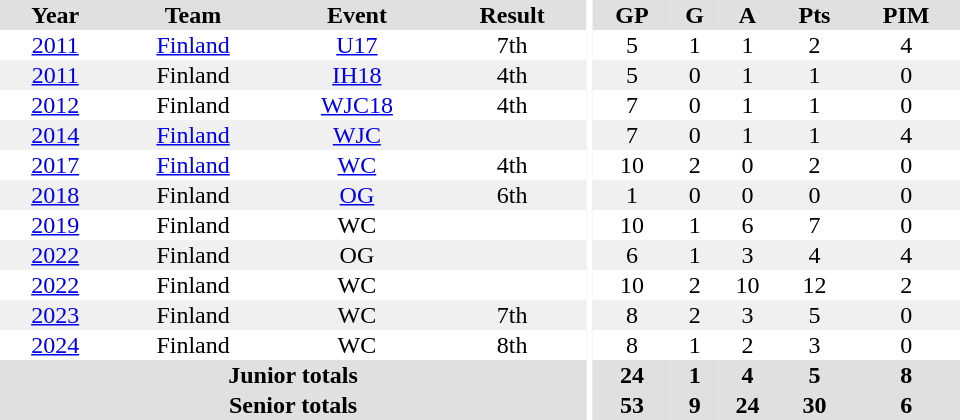<table border="0" cellpadding="1" cellspacing="0" ID="Table3" style="text-align:center; width:40em">
<tr ALIGN="center" bgcolor="#e0e0e0">
<th>Year</th>
<th>Team</th>
<th>Event</th>
<th>Result</th>
<th rowspan="99" bgcolor="#ffffff"></th>
<th>GP</th>
<th>G</th>
<th>A</th>
<th>Pts</th>
<th>PIM</th>
</tr>
<tr>
<td><a href='#'>2011</a></td>
<td><a href='#'>Finland</a></td>
<td><a href='#'>U17</a></td>
<td>7th</td>
<td>5</td>
<td>1</td>
<td>1</td>
<td>2</td>
<td>4</td>
</tr>
<tr bgcolor="#f0f0f0">
<td><a href='#'>2011</a></td>
<td>Finland</td>
<td><a href='#'>IH18</a></td>
<td>4th</td>
<td>5</td>
<td>0</td>
<td>1</td>
<td>1</td>
<td>0</td>
</tr>
<tr>
<td><a href='#'>2012</a></td>
<td>Finland</td>
<td><a href='#'>WJC18</a></td>
<td>4th</td>
<td>7</td>
<td>0</td>
<td>1</td>
<td>1</td>
<td>0</td>
</tr>
<tr bgcolor="#f0f0f0">
<td><a href='#'>2014</a></td>
<td><a href='#'>Finland</a></td>
<td><a href='#'>WJC</a></td>
<td></td>
<td>7</td>
<td>0</td>
<td>1</td>
<td>1</td>
<td>4</td>
</tr>
<tr>
<td><a href='#'>2017</a></td>
<td><a href='#'>Finland</a></td>
<td><a href='#'>WC</a></td>
<td>4th</td>
<td>10</td>
<td>2</td>
<td>0</td>
<td>2</td>
<td>0</td>
</tr>
<tr bgcolor="#f0f0f0">
<td><a href='#'>2018</a></td>
<td>Finland</td>
<td><a href='#'>OG</a></td>
<td>6th</td>
<td>1</td>
<td>0</td>
<td>0</td>
<td>0</td>
<td>0</td>
</tr>
<tr>
<td><a href='#'>2019</a></td>
<td>Finland</td>
<td>WC</td>
<td></td>
<td>10</td>
<td>1</td>
<td>6</td>
<td>7</td>
<td>0</td>
</tr>
<tr bgcolor="#f0f0f0">
<td><a href='#'>2022</a></td>
<td>Finland</td>
<td>OG</td>
<td></td>
<td>6</td>
<td>1</td>
<td>3</td>
<td>4</td>
<td>4</td>
</tr>
<tr>
<td><a href='#'>2022</a></td>
<td>Finland</td>
<td>WC</td>
<td></td>
<td>10</td>
<td>2</td>
<td>10</td>
<td>12</td>
<td>2</td>
</tr>
<tr bgcolor="#f0f0f0">
<td><a href='#'>2023</a></td>
<td>Finland</td>
<td>WC</td>
<td>7th</td>
<td>8</td>
<td>2</td>
<td>3</td>
<td>5</td>
<td>0</td>
</tr>
<tr>
<td><a href='#'>2024</a></td>
<td>Finland</td>
<td>WC</td>
<td>8th</td>
<td>8</td>
<td>1</td>
<td>2</td>
<td>3</td>
<td>0</td>
</tr>
<tr bgcolor="#e0e0e0">
<th colspan="4">Junior totals</th>
<th>24</th>
<th>1</th>
<th>4</th>
<th>5</th>
<th>8</th>
</tr>
<tr bgcolor="#e0e0e0">
<th colspan="4">Senior totals</th>
<th>53</th>
<th>9</th>
<th>24</th>
<th>30</th>
<th>6</th>
</tr>
</table>
